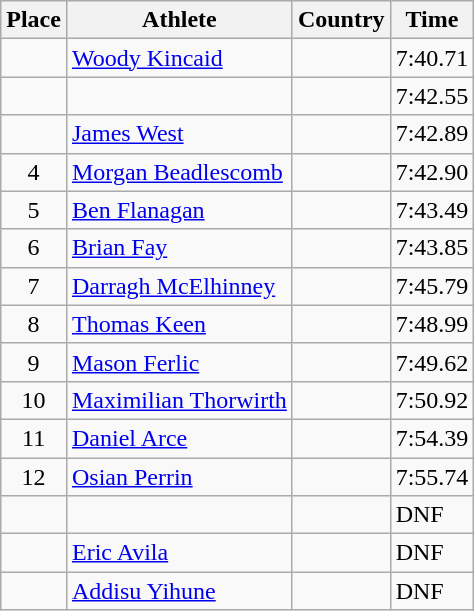<table class="wikitable">
<tr>
<th>Place</th>
<th>Athlete</th>
<th>Country</th>
<th>Time</th>
</tr>
<tr>
<td align=center></td>
<td><a href='#'>Woody Kincaid</a></td>
<td></td>
<td>7:40.71</td>
</tr>
<tr>
<td align=center></td>
<td></td>
<td></td>
<td>7:42.55</td>
</tr>
<tr>
<td align=center></td>
<td><a href='#'>James West</a></td>
<td></td>
<td>7:42.89</td>
</tr>
<tr>
<td align=center>4</td>
<td><a href='#'>Morgan Beadlescomb</a></td>
<td></td>
<td>7:42.90</td>
</tr>
<tr>
<td align=center>5</td>
<td><a href='#'>Ben Flanagan</a></td>
<td></td>
<td>7:43.49</td>
</tr>
<tr>
<td align=center>6</td>
<td><a href='#'>Brian Fay</a></td>
<td></td>
<td>7:43.85</td>
</tr>
<tr>
<td align=center>7</td>
<td><a href='#'>Darragh McElhinney</a></td>
<td></td>
<td>7:45.79</td>
</tr>
<tr>
<td align=center>8</td>
<td><a href='#'>Thomas Keen</a></td>
<td></td>
<td>7:48.99</td>
</tr>
<tr>
<td align=center>9</td>
<td><a href='#'>Mason Ferlic</a></td>
<td></td>
<td>7:49.62</td>
</tr>
<tr>
<td align=center>10</td>
<td><a href='#'>Maximilian Thorwirth</a></td>
<td></td>
<td>7:50.92</td>
</tr>
<tr>
<td align=center>11</td>
<td><a href='#'>Daniel Arce</a></td>
<td></td>
<td>7:54.39</td>
</tr>
<tr>
<td align=center>12</td>
<td><a href='#'>Osian Perrin</a></td>
<td></td>
<td>7:55.74</td>
</tr>
<tr>
<td align=center></td>
<td></td>
<td></td>
<td>DNF</td>
</tr>
<tr>
<td align=center></td>
<td><a href='#'>Eric Avila</a></td>
<td></td>
<td>DNF</td>
</tr>
<tr>
<td align=center></td>
<td><a href='#'>Addisu Yihune</a></td>
<td></td>
<td>DNF</td>
</tr>
</table>
